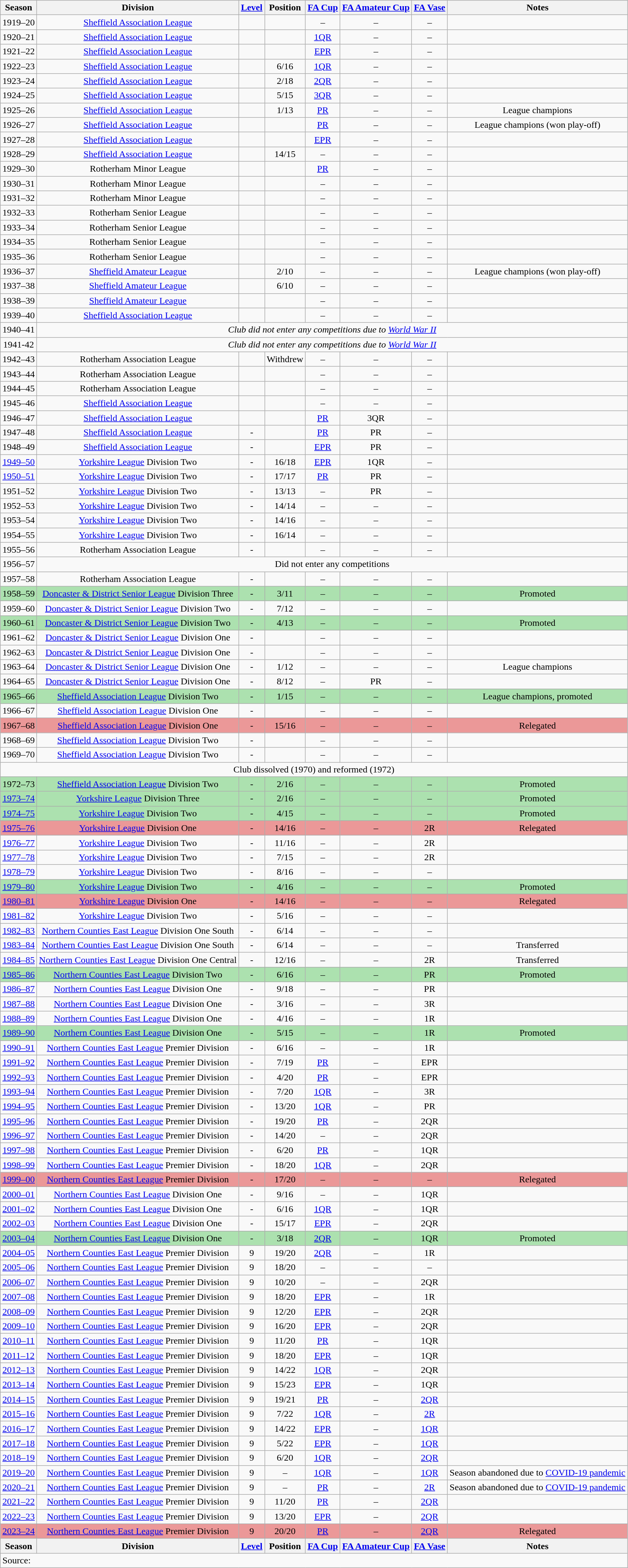<table class="wikitable collapsible collapsed" style=text-align:center>
<tr>
<th>Season</th>
<th>Division</th>
<th><a href='#'>Level</a></th>
<th>Position</th>
<th><a href='#'>FA Cup</a></th>
<th><a href='#'>FA Amateur Cup</a></th>
<th><a href='#'>FA Vase</a></th>
<th>Notes</th>
</tr>
<tr>
<td>1919–20</td>
<td><a href='#'>Sheffield Association League</a></td>
<td></td>
<td></td>
<td>–</td>
<td>–</td>
<td>–</td>
<td></td>
</tr>
<tr>
<td>1920–21</td>
<td><a href='#'>Sheffield Association League</a></td>
<td></td>
<td></td>
<td><a href='#'>1QR</a></td>
<td>–</td>
<td>–</td>
<td></td>
</tr>
<tr>
<td>1921–22</td>
<td><a href='#'>Sheffield Association League</a></td>
<td></td>
<td></td>
<td><a href='#'>EPR</a></td>
<td>–</td>
<td>–</td>
<td></td>
</tr>
<tr>
<td>1922–23</td>
<td><a href='#'>Sheffield Association League</a></td>
<td></td>
<td>6/16</td>
<td><a href='#'>1QR</a></td>
<td>–</td>
<td>–</td>
<td></td>
</tr>
<tr>
<td>1923–24</td>
<td><a href='#'>Sheffield Association League</a></td>
<td></td>
<td>2/18</td>
<td><a href='#'>2QR</a></td>
<td>–</td>
<td>–</td>
<td></td>
</tr>
<tr>
<td>1924–25</td>
<td><a href='#'>Sheffield Association League</a></td>
<td></td>
<td>5/15</td>
<td><a href='#'>3QR</a></td>
<td>–</td>
<td>–</td>
<td></td>
</tr>
<tr>
<td>1925–26</td>
<td><a href='#'>Sheffield Association League</a></td>
<td></td>
<td>1/13</td>
<td><a href='#'>PR</a></td>
<td>–</td>
<td>–</td>
<td>League champions</td>
</tr>
<tr>
<td>1926–27</td>
<td><a href='#'>Sheffield Association League</a></td>
<td></td>
<td></td>
<td><a href='#'>PR</a></td>
<td>–</td>
<td>–</td>
<td>League champions (won play-off)</td>
</tr>
<tr>
<td>1927–28</td>
<td><a href='#'>Sheffield Association League</a></td>
<td></td>
<td></td>
<td><a href='#'>EPR</a></td>
<td>–</td>
<td>–</td>
<td></td>
</tr>
<tr>
<td>1928–29</td>
<td><a href='#'>Sheffield Association League</a></td>
<td></td>
<td>14/15</td>
<td>–</td>
<td>–</td>
<td>–</td>
<td></td>
</tr>
<tr>
<td>1929–30</td>
<td>Rotherham Minor League</td>
<td></td>
<td></td>
<td><a href='#'>PR</a></td>
<td>–</td>
<td>–</td>
<td></td>
</tr>
<tr>
<td>1930–31</td>
<td>Rotherham Minor League</td>
<td></td>
<td></td>
<td>–</td>
<td>–</td>
<td>–</td>
<td></td>
</tr>
<tr>
<td>1931–32</td>
<td>Rotherham Minor League</td>
<td></td>
<td></td>
<td>–</td>
<td>–</td>
<td>–</td>
<td></td>
</tr>
<tr>
<td>1932–33</td>
<td>Rotherham Senior League</td>
<td></td>
<td></td>
<td>–</td>
<td>–</td>
<td>–</td>
<td></td>
</tr>
<tr>
<td>1933–34</td>
<td>Rotherham Senior League</td>
<td></td>
<td></td>
<td>–</td>
<td>–</td>
<td>–</td>
<td></td>
</tr>
<tr>
<td>1934–35</td>
<td>Rotherham Senior League</td>
<td></td>
<td></td>
<td>–</td>
<td>–</td>
<td>–</td>
<td></td>
</tr>
<tr>
<td>1935–36</td>
<td>Rotherham Senior League</td>
<td></td>
<td></td>
<td>–</td>
<td>–</td>
<td>–</td>
<td></td>
</tr>
<tr>
<td>1936–37</td>
<td><a href='#'>Sheffield Amateur League</a></td>
<td></td>
<td>2/10</td>
<td>–</td>
<td>–</td>
<td>–</td>
<td>League champions (won play-off)</td>
</tr>
<tr>
<td>1937–38</td>
<td><a href='#'>Sheffield Amateur League</a></td>
<td></td>
<td>6/10</td>
<td>–</td>
<td>–</td>
<td>–</td>
<td></td>
</tr>
<tr>
<td>1938–39</td>
<td><a href='#'>Sheffield Amateur League</a></td>
<td></td>
<td></td>
<td>–</td>
<td>–</td>
<td>–</td>
<td></td>
</tr>
<tr>
<td>1939–40</td>
<td><a href='#'>Sheffield Association League</a></td>
<td></td>
<td></td>
<td>–</td>
<td>–</td>
<td>–</td>
<td></td>
</tr>
<tr>
<td>1940–41</td>
<td colspan="7"><em>Club did not enter any competitions due to <a href='#'>World War II</a></em></td>
</tr>
<tr>
<td>1941-42</td>
<td colspan="7"><em>Club did not enter any competitions due to <a href='#'>World War II</a></em></td>
</tr>
<tr>
<td>1942–43</td>
<td>Rotherham Association League</td>
<td></td>
<td>Withdrew</td>
<td>–</td>
<td>–</td>
<td>–</td>
<td></td>
</tr>
<tr>
<td>1943–44</td>
<td>Rotherham Association League</td>
<td></td>
<td></td>
<td>–</td>
<td>–</td>
<td>–</td>
<td></td>
</tr>
<tr>
<td>1944–45</td>
<td>Rotherham Association League</td>
<td></td>
<td></td>
<td>–</td>
<td>–</td>
<td>–</td>
<td></td>
</tr>
<tr>
<td>1945–46</td>
<td><a href='#'>Sheffield Association League</a></td>
<td></td>
<td></td>
<td>–</td>
<td>–</td>
<td>–</td>
<td></td>
</tr>
<tr>
<td>1946–47</td>
<td><a href='#'>Sheffield Association League</a></td>
<td></td>
<td></td>
<td><a href='#'>PR</a></td>
<td>3QR</td>
<td>–</td>
<td></td>
</tr>
<tr>
<td>1947–48</td>
<td><a href='#'>Sheffield Association League</a></td>
<td>-</td>
<td></td>
<td><a href='#'>PR</a></td>
<td>PR</td>
<td>–</td>
<td></td>
</tr>
<tr>
<td>1948–49</td>
<td><a href='#'>Sheffield Association League</a></td>
<td>-</td>
<td></td>
<td><a href='#'>EPR</a></td>
<td>PR</td>
<td>–</td>
<td></td>
</tr>
<tr>
<td><a href='#'>1949–50</a></td>
<td><a href='#'>Yorkshire League</a> Division Two</td>
<td>-</td>
<td>16/18</td>
<td><a href='#'>EPR</a></td>
<td>1QR</td>
<td>–</td>
<td></td>
</tr>
<tr>
<td><a href='#'>1950–51</a></td>
<td><a href='#'>Yorkshire League</a> Division Two</td>
<td>-</td>
<td>17/17</td>
<td><a href='#'>PR</a></td>
<td>PR</td>
<td>–</td>
<td></td>
</tr>
<tr>
<td>1951–52</td>
<td><a href='#'>Yorkshire League</a> Division Two</td>
<td>-</td>
<td>13/13</td>
<td>–</td>
<td>PR</td>
<td>–</td>
<td></td>
</tr>
<tr>
<td>1952–53</td>
<td><a href='#'>Yorkshire League</a> Division Two</td>
<td>-</td>
<td>14/14</td>
<td>–</td>
<td>–</td>
<td>–</td>
<td></td>
</tr>
<tr>
<td>1953–54</td>
<td><a href='#'>Yorkshire League</a> Division Two</td>
<td>-</td>
<td>14/16</td>
<td>–</td>
<td>–</td>
<td>–</td>
<td></td>
</tr>
<tr>
<td>1954–55</td>
<td><a href='#'>Yorkshire League</a> Division Two</td>
<td>-</td>
<td>16/14</td>
<td>–</td>
<td>–</td>
<td>–</td>
<td></td>
</tr>
<tr>
<td>1955–56</td>
<td>Rotherham Association League</td>
<td>-</td>
<td></td>
<td>–</td>
<td>–</td>
<td>–</td>
<td></td>
</tr>
<tr>
<td>1956–57</td>
<td colspan=7>Did not enter any competitions</td>
</tr>
<tr>
<td>1957–58</td>
<td>Rotherham Association League</td>
<td>-</td>
<td></td>
<td>–</td>
<td>–</td>
<td>–</td>
<td></td>
</tr>
<tr bgcolor="#ACE1AF">
<td>1958–59</td>
<td><a href='#'>Doncaster & District Senior League</a> Division Three</td>
<td>-</td>
<td>3/11</td>
<td>–</td>
<td>–</td>
<td>–</td>
<td>Promoted</td>
</tr>
<tr>
<td>1959–60</td>
<td><a href='#'>Doncaster & District Senior League</a> Division Two</td>
<td>-</td>
<td>7/12</td>
<td>–</td>
<td>–</td>
<td>–</td>
<td></td>
</tr>
<tr bgcolor="#ACE1AF">
<td>1960–61</td>
<td><a href='#'>Doncaster & District Senior League</a> Division Two</td>
<td>-</td>
<td>4/13</td>
<td>–</td>
<td>–</td>
<td>–</td>
<td>Promoted</td>
</tr>
<tr>
<td>1961–62</td>
<td><a href='#'>Doncaster & District Senior League</a> Division One</td>
<td>-</td>
<td></td>
<td>–</td>
<td>–</td>
<td>–</td>
<td></td>
</tr>
<tr>
<td>1962–63</td>
<td><a href='#'>Doncaster & District Senior League</a> Division One</td>
<td>-</td>
<td></td>
<td>–</td>
<td>–</td>
<td>–</td>
<td></td>
</tr>
<tr>
<td>1963–64</td>
<td><a href='#'>Doncaster & District Senior League</a> Division One</td>
<td>-</td>
<td>1/12</td>
<td>–</td>
<td>–</td>
<td>–</td>
<td>League champions</td>
</tr>
<tr>
<td>1964–65</td>
<td><a href='#'>Doncaster & District Senior League</a> Division One</td>
<td>-</td>
<td>8/12</td>
<td>–</td>
<td>PR</td>
<td>–</td>
<td></td>
</tr>
<tr bgcolor="#ACE1AF">
<td>1965–66</td>
<td><a href='#'>Sheffield Association League</a> Division Two</td>
<td>-</td>
<td>1/15</td>
<td>–</td>
<td>–</td>
<td>–</td>
<td>League champions, promoted</td>
</tr>
<tr>
<td>1966–67</td>
<td><a href='#'>Sheffield Association League</a> Division One</td>
<td>-</td>
<td></td>
<td>–</td>
<td>–</td>
<td>–</td>
<td></td>
</tr>
<tr bgcolor="#EB9898">
<td>1967–68</td>
<td><a href='#'>Sheffield Association League</a> Division One</td>
<td>-</td>
<td>15/16</td>
<td>–</td>
<td>–</td>
<td>–</td>
<td>Relegated</td>
</tr>
<tr>
<td>1968–69</td>
<td><a href='#'>Sheffield Association League</a> Division Two</td>
<td>-</td>
<td></td>
<td>–</td>
<td>–</td>
<td>–</td>
<td></td>
</tr>
<tr>
<td>1969–70</td>
<td><a href='#'>Sheffield Association League</a> Division Two</td>
<td>-</td>
<td></td>
<td>–</td>
<td>–</td>
<td>–</td>
<td></td>
</tr>
<tr>
<td colspan=8>Club dissolved (1970) and reformed (1972)</td>
</tr>
<tr bgcolor="#ACE1AF">
<td>1972–73</td>
<td><a href='#'>Sheffield Association League</a> Division Two</td>
<td>-</td>
<td>2/16</td>
<td>–</td>
<td>–</td>
<td>–</td>
<td>Promoted</td>
</tr>
<tr bgcolor="#ACE1AF">
<td><a href='#'>1973–74</a></td>
<td><a href='#'>Yorkshire League</a> Division Three</td>
<td>-</td>
<td>2/16</td>
<td>–</td>
<td>–</td>
<td>–</td>
<td>Promoted</td>
</tr>
<tr bgcolor="#ACE1AF">
<td><a href='#'>1974–75</a></td>
<td><a href='#'>Yorkshire League</a> Division Two</td>
<td>-</td>
<td>4/15</td>
<td>–</td>
<td>–</td>
<td>–</td>
<td>Promoted</td>
</tr>
<tr bgcolor="#EB9898">
<td><a href='#'>1975–76</a></td>
<td><a href='#'>Yorkshire League</a> Division One</td>
<td>-</td>
<td>14/16</td>
<td>–</td>
<td>–</td>
<td>2R</td>
<td>Relegated</td>
</tr>
<tr>
<td><a href='#'>1976–77</a></td>
<td><a href='#'>Yorkshire League</a> Division Two</td>
<td>-</td>
<td>11/16</td>
<td>–</td>
<td>–</td>
<td>2R</td>
<td></td>
</tr>
<tr>
<td><a href='#'>1977–78</a></td>
<td><a href='#'>Yorkshire League</a> Division Two</td>
<td>-</td>
<td>7/15</td>
<td>–</td>
<td>–</td>
<td>2R</td>
<td></td>
</tr>
<tr>
<td><a href='#'>1978–79</a></td>
<td><a href='#'>Yorkshire League</a> Division Two</td>
<td>-</td>
<td>8/16</td>
<td>–</td>
<td>–</td>
<td>–</td>
<td></td>
</tr>
<tr bgcolor="#ACE1AF">
<td><a href='#'>1979–80</a></td>
<td><a href='#'>Yorkshire League</a> Division Two</td>
<td>-</td>
<td>4/16</td>
<td>–</td>
<td>–</td>
<td>–</td>
<td>Promoted</td>
</tr>
<tr bgcolor="#EB9898">
<td><a href='#'>1980–81</a></td>
<td><a href='#'>Yorkshire League</a> Division One</td>
<td>-</td>
<td>14/16</td>
<td>–</td>
<td>–</td>
<td>–</td>
<td>Relegated</td>
</tr>
<tr>
<td><a href='#'>1981–82</a></td>
<td><a href='#'>Yorkshire League</a> Division Two</td>
<td>-</td>
<td>5/16</td>
<td>–</td>
<td>–</td>
<td>–</td>
<td></td>
</tr>
<tr>
<td><a href='#'>1982–83</a></td>
<td><a href='#'>Northern Counties East League</a> Division One South</td>
<td>-</td>
<td>6/14</td>
<td>–</td>
<td>–</td>
<td>–</td>
<td></td>
</tr>
<tr>
<td><a href='#'>1983–84</a></td>
<td><a href='#'>Northern Counties East League</a> Division One South</td>
<td>-</td>
<td>6/14</td>
<td>–</td>
<td>–</td>
<td>–</td>
<td>Transferred</td>
</tr>
<tr>
<td><a href='#'>1984–85</a></td>
<td><a href='#'>Northern Counties East League</a> Division One Central</td>
<td>-</td>
<td>12/16</td>
<td>–</td>
<td>–</td>
<td>2R</td>
<td>Transferred</td>
</tr>
<tr bgcolor="#ACE1AF">
<td><a href='#'>1985–86</a></td>
<td><a href='#'>Northern Counties East League</a> Division Two</td>
<td>-</td>
<td>6/16</td>
<td>–</td>
<td>–</td>
<td>PR</td>
<td>Promoted</td>
</tr>
<tr>
<td><a href='#'>1986–87</a></td>
<td><a href='#'>Northern Counties East League</a> Division One</td>
<td>-</td>
<td>9/18</td>
<td>–</td>
<td>–</td>
<td>PR</td>
<td></td>
</tr>
<tr>
<td><a href='#'>1987–88</a></td>
<td><a href='#'>Northern Counties East League</a> Division One</td>
<td>-</td>
<td>3/16</td>
<td>–</td>
<td>–</td>
<td>3R</td>
<td></td>
</tr>
<tr>
<td><a href='#'>1988–89</a></td>
<td><a href='#'>Northern Counties East League</a> Division One</td>
<td>-</td>
<td>4/16</td>
<td>–</td>
<td>–</td>
<td>1R</td>
<td></td>
</tr>
<tr bgcolor="#ACE1AF">
<td><a href='#'>1989–90</a></td>
<td><a href='#'>Northern Counties East League</a> Division One</td>
<td>-</td>
<td>5/15</td>
<td>–</td>
<td>–</td>
<td>1R</td>
<td>Promoted</td>
</tr>
<tr>
<td><a href='#'>1990–91</a></td>
<td><a href='#'>Northern Counties East League</a> Premier Division</td>
<td>-</td>
<td>6/16</td>
<td>–</td>
<td>–</td>
<td>1R</td>
<td></td>
</tr>
<tr>
<td><a href='#'>1991–92</a></td>
<td><a href='#'>Northern Counties East League</a> Premier Division</td>
<td>-</td>
<td>7/19</td>
<td><a href='#'>PR</a></td>
<td>–</td>
<td>EPR</td>
<td></td>
</tr>
<tr>
<td><a href='#'>1992–93</a></td>
<td><a href='#'>Northern Counties East League</a> Premier Division</td>
<td>-</td>
<td>4/20</td>
<td><a href='#'>PR</a></td>
<td>–</td>
<td>EPR</td>
<td></td>
</tr>
<tr>
<td><a href='#'>1993–94</a></td>
<td><a href='#'>Northern Counties East League</a> Premier Division</td>
<td>-</td>
<td>7/20</td>
<td><a href='#'>1QR</a></td>
<td>–</td>
<td>3R</td>
<td></td>
</tr>
<tr>
<td><a href='#'>1994–95</a></td>
<td><a href='#'>Northern Counties East League</a> Premier Division</td>
<td>-</td>
<td>13/20</td>
<td><a href='#'>1QR</a></td>
<td>–</td>
<td>PR</td>
<td></td>
</tr>
<tr>
<td><a href='#'>1995–96</a></td>
<td><a href='#'>Northern Counties East League</a> Premier Division</td>
<td>-</td>
<td>19/20</td>
<td><a href='#'>PR</a></td>
<td>–</td>
<td>2QR</td>
<td></td>
</tr>
<tr>
<td><a href='#'>1996–97</a></td>
<td><a href='#'>Northern Counties East League</a> Premier Division</td>
<td>-</td>
<td>14/20</td>
<td>–</td>
<td>–</td>
<td>2QR</td>
<td></td>
</tr>
<tr>
<td><a href='#'>1997–98</a></td>
<td><a href='#'>Northern Counties East League</a> Premier Division</td>
<td>-</td>
<td>6/20</td>
<td><a href='#'>PR</a></td>
<td>–</td>
<td>1QR</td>
<td></td>
</tr>
<tr>
<td><a href='#'>1998–99</a></td>
<td><a href='#'>Northern Counties East League</a> Premier Division</td>
<td>-</td>
<td>18/20</td>
<td><a href='#'>1QR</a></td>
<td>–</td>
<td>2QR</td>
<td></td>
</tr>
<tr bgcolor="#EB9898">
<td><a href='#'>1999–00</a></td>
<td><a href='#'>Northern Counties East League</a> Premier Division</td>
<td>-</td>
<td>17/20</td>
<td>–</td>
<td>–</td>
<td>–</td>
<td>Relegated</td>
</tr>
<tr>
<td><a href='#'>2000–01</a></td>
<td><a href='#'>Northern Counties East League</a> Division One</td>
<td>-</td>
<td>9/16</td>
<td>–</td>
<td>–</td>
<td>1QR</td>
<td></td>
</tr>
<tr>
<td><a href='#'>2001–02</a></td>
<td><a href='#'>Northern Counties East League</a> Division One</td>
<td>-</td>
<td>6/16</td>
<td><a href='#'>1QR</a></td>
<td>–</td>
<td>1QR</td>
<td></td>
</tr>
<tr>
<td><a href='#'>2002–03</a></td>
<td><a href='#'>Northern Counties East League</a> Division One</td>
<td>-</td>
<td>15/17</td>
<td><a href='#'>EPR</a></td>
<td>–</td>
<td>2QR</td>
<td></td>
</tr>
<tr bgcolor="#ACE1AF">
<td><a href='#'>2003–04</a></td>
<td><a href='#'>Northern Counties East League</a> Division One</td>
<td>-</td>
<td>3/18</td>
<td><a href='#'>2QR</a></td>
<td>–</td>
<td>1QR</td>
<td>Promoted</td>
</tr>
<tr>
<td><a href='#'>2004–05</a></td>
<td><a href='#'>Northern Counties East League</a> Premier Division</td>
<td>9</td>
<td>19/20</td>
<td><a href='#'>2QR</a></td>
<td>–</td>
<td>1R</td>
<td></td>
</tr>
<tr>
<td><a href='#'>2005–06</a></td>
<td><a href='#'>Northern Counties East League</a> Premier Division</td>
<td>9</td>
<td>18/20</td>
<td>–</td>
<td>–</td>
<td>–</td>
<td></td>
</tr>
<tr>
<td><a href='#'>2006–07</a></td>
<td><a href='#'>Northern Counties East League</a> Premier Division</td>
<td>9</td>
<td>10/20</td>
<td>–</td>
<td>–</td>
<td>2QR</td>
<td></td>
</tr>
<tr>
<td><a href='#'>2007–08</a></td>
<td><a href='#'>Northern Counties East League</a> Premier Division</td>
<td>9</td>
<td>18/20</td>
<td><a href='#'>EPR</a></td>
<td>–</td>
<td>1R</td>
<td></td>
</tr>
<tr>
<td><a href='#'>2008–09</a></td>
<td><a href='#'>Northern Counties East League</a> Premier Division</td>
<td>9</td>
<td>12/20</td>
<td><a href='#'>EPR</a></td>
<td>–</td>
<td>2QR</td>
<td></td>
</tr>
<tr>
<td><a href='#'>2009–10</a></td>
<td><a href='#'>Northern Counties East League</a> Premier Division</td>
<td>9</td>
<td>16/20</td>
<td><a href='#'>EPR</a></td>
<td>–</td>
<td>2QR</td>
<td></td>
</tr>
<tr>
<td><a href='#'>2010–11</a></td>
<td><a href='#'>Northern Counties East League</a> Premier Division</td>
<td>9</td>
<td>11/20</td>
<td><a href='#'>PR</a></td>
<td>–</td>
<td>1QR</td>
<td></td>
</tr>
<tr>
<td><a href='#'>2011–12</a></td>
<td><a href='#'>Northern Counties East League</a> Premier Division</td>
<td>9</td>
<td>18/20</td>
<td><a href='#'>EPR</a></td>
<td>–</td>
<td>1QR</td>
<td></td>
</tr>
<tr>
<td><a href='#'>2012–13</a></td>
<td><a href='#'>Northern Counties East League</a> Premier Division</td>
<td>9</td>
<td>14/22</td>
<td><a href='#'>1QR</a></td>
<td>–</td>
<td>2QR</td>
<td></td>
</tr>
<tr>
<td><a href='#'>2013–14</a></td>
<td><a href='#'>Northern Counties East League</a> Premier Division</td>
<td>9</td>
<td>15/23</td>
<td><a href='#'>EPR</a></td>
<td>–</td>
<td>1QR</td>
<td></td>
</tr>
<tr>
<td><a href='#'>2014–15</a></td>
<td><a href='#'>Northern Counties East League</a> Premier Division</td>
<td>9</td>
<td>19/21</td>
<td><a href='#'>PR</a></td>
<td>–</td>
<td><a href='#'>2QR</a></td>
<td></td>
</tr>
<tr>
<td><a href='#'>2015–16</a></td>
<td><a href='#'>Northern Counties East League</a> Premier Division</td>
<td>9</td>
<td>7/22</td>
<td><a href='#'>1QR</a></td>
<td>–</td>
<td><a href='#'>2R</a></td>
<td></td>
</tr>
<tr>
<td><a href='#'>2016–17</a></td>
<td><a href='#'>Northern Counties East League</a> Premier Division</td>
<td>9</td>
<td>14/22</td>
<td><a href='#'>EPR</a></td>
<td>–</td>
<td><a href='#'>1QR</a></td>
<td></td>
</tr>
<tr>
<td><a href='#'>2017–18</a></td>
<td><a href='#'>Northern Counties East League</a> Premier Division</td>
<td>9</td>
<td>5/22</td>
<td><a href='#'>EPR</a></td>
<td>–</td>
<td><a href='#'>1QR</a></td>
<td></td>
</tr>
<tr>
<td><a href='#'>2018–19</a></td>
<td><a href='#'>Northern Counties East League</a> Premier Division</td>
<td>9</td>
<td>6/20</td>
<td><a href='#'>1QR</a></td>
<td>–</td>
<td><a href='#'>2QR</a></td>
<td></td>
</tr>
<tr>
<td><a href='#'>2019–20</a></td>
<td><a href='#'>Northern Counties East League</a> Premier Division</td>
<td>9</td>
<td>–</td>
<td><a href='#'>1QR</a></td>
<td>–</td>
<td><a href='#'>1QR</a></td>
<td>Season abandoned due to <a href='#'>COVID-19 pandemic</a></td>
</tr>
<tr>
<td><a href='#'>2020–21</a></td>
<td><a href='#'>Northern Counties East League</a> Premier Division</td>
<td>9</td>
<td>–</td>
<td><a href='#'>PR</a></td>
<td>–</td>
<td><a href='#'>2R</a></td>
<td>Season abandoned due to <a href='#'>COVID-19 pandemic</a></td>
</tr>
<tr>
<td><a href='#'>2021–22</a></td>
<td><a href='#'>Northern Counties East League</a> Premier Division</td>
<td>9</td>
<td>11/20</td>
<td><a href='#'>PR</a></td>
<td>–</td>
<td><a href='#'>2QR</a></td>
<td></td>
</tr>
<tr>
<td><a href='#'>2022–23</a></td>
<td><a href='#'>Northern Counties East League</a> Premier Division</td>
<td>9</td>
<td>13/20</td>
<td><a href='#'>EPR</a></td>
<td>–</td>
<td><a href='#'>2QR</a></td>
<td></td>
</tr>
<tr bgcolor="#EB9898">
<td><a href='#'>2023–24</a></td>
<td><a href='#'>Northern Counties East League</a> Premier Division</td>
<td>9</td>
<td>20/20</td>
<td><a href='#'>PR</a></td>
<td>–</td>
<td><a href='#'>2QR</a></td>
<td>Relegated</td>
</tr>
<tr>
<th>Season</th>
<th>Division</th>
<th><a href='#'>Level</a></th>
<th>Position</th>
<th><a href='#'>FA Cup</a></th>
<th><a href='#'>FA Amateur Cup</a></th>
<th><a href='#'>FA Vase</a></th>
<th>Notes</th>
</tr>
<tr>
<td align=left colspan=8>Source: </td>
</tr>
</table>
